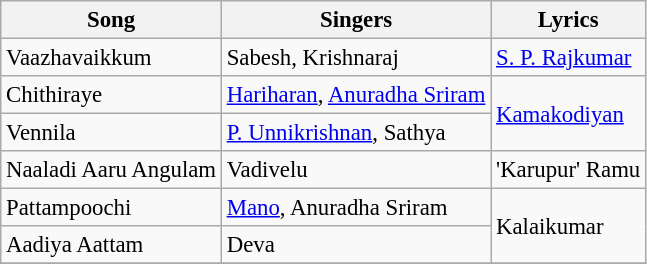<table class="wikitable" style="font-size: 95%;">
<tr>
<th>Song</th>
<th>Singers</th>
<th>Lyrics</th>
</tr>
<tr>
<td>Vaazhavaikkum</td>
<td>Sabesh, Krishnaraj</td>
<td><a href='#'>S. P. Rajkumar</a></td>
</tr>
<tr>
<td>Chithiraye</td>
<td><a href='#'>Hariharan</a>, <a href='#'>Anuradha Sriram</a></td>
<td rowspan=2><a href='#'>Kamakodiyan</a></td>
</tr>
<tr>
<td>Vennila</td>
<td><a href='#'>P. Unnikrishnan</a>, Sathya</td>
</tr>
<tr>
<td>Naaladi Aaru Angulam</td>
<td>Vadivelu</td>
<td>'Karupur' Ramu</td>
</tr>
<tr>
<td>Pattampoochi</td>
<td><a href='#'>Mano</a>, Anuradha Sriram</td>
<td rowspan=2>Kalaikumar</td>
</tr>
<tr>
<td>Aadiya Aattam</td>
<td>Deva</td>
</tr>
<tr>
</tr>
</table>
